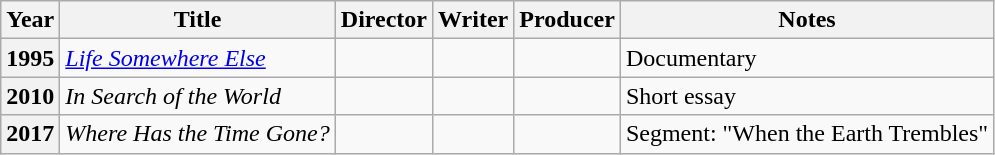<table class="wikitable">
<tr>
<th>Year</th>
<th>Title</th>
<th>Director</th>
<th>Writer</th>
<th>Producer</th>
<th>Notes</th>
</tr>
<tr>
<th style="text-align:center;">1995</th>
<td><em><a href='#'>Life Somewhere Else</a></em></td>
<td></td>
<td></td>
<td></td>
<td>Documentary</td>
</tr>
<tr>
<th style="text-align:center;">2010</th>
<td><em>In Search of the World</em></td>
<td></td>
<td></td>
<td></td>
<td>Short essay</td>
</tr>
<tr>
<th style="text-align:center;">2017</th>
<td><em>Where Has the Time Gone?</em></td>
<td></td>
<td></td>
<td></td>
<td>Segment: "When the Earth Trembles"</td>
</tr>
</table>
